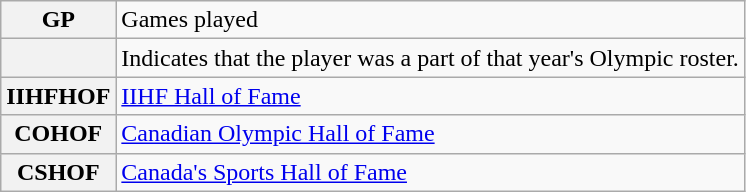<table class="wikitable">
<tr>
<th>GP</th>
<td>Games played</td>
</tr>
<tr>
<th></th>
<td>Indicates that the player was a part of that year's Olympic roster.</td>
</tr>
<tr>
<th>IIHFHOF</th>
<td><a href='#'>IIHF Hall of Fame</a></td>
</tr>
<tr>
<th>COHOF</th>
<td><a href='#'>Canadian Olympic Hall of Fame</a></td>
</tr>
<tr>
<th>CSHOF</th>
<td><a href='#'>Canada's Sports Hall of Fame</a></td>
</tr>
</table>
